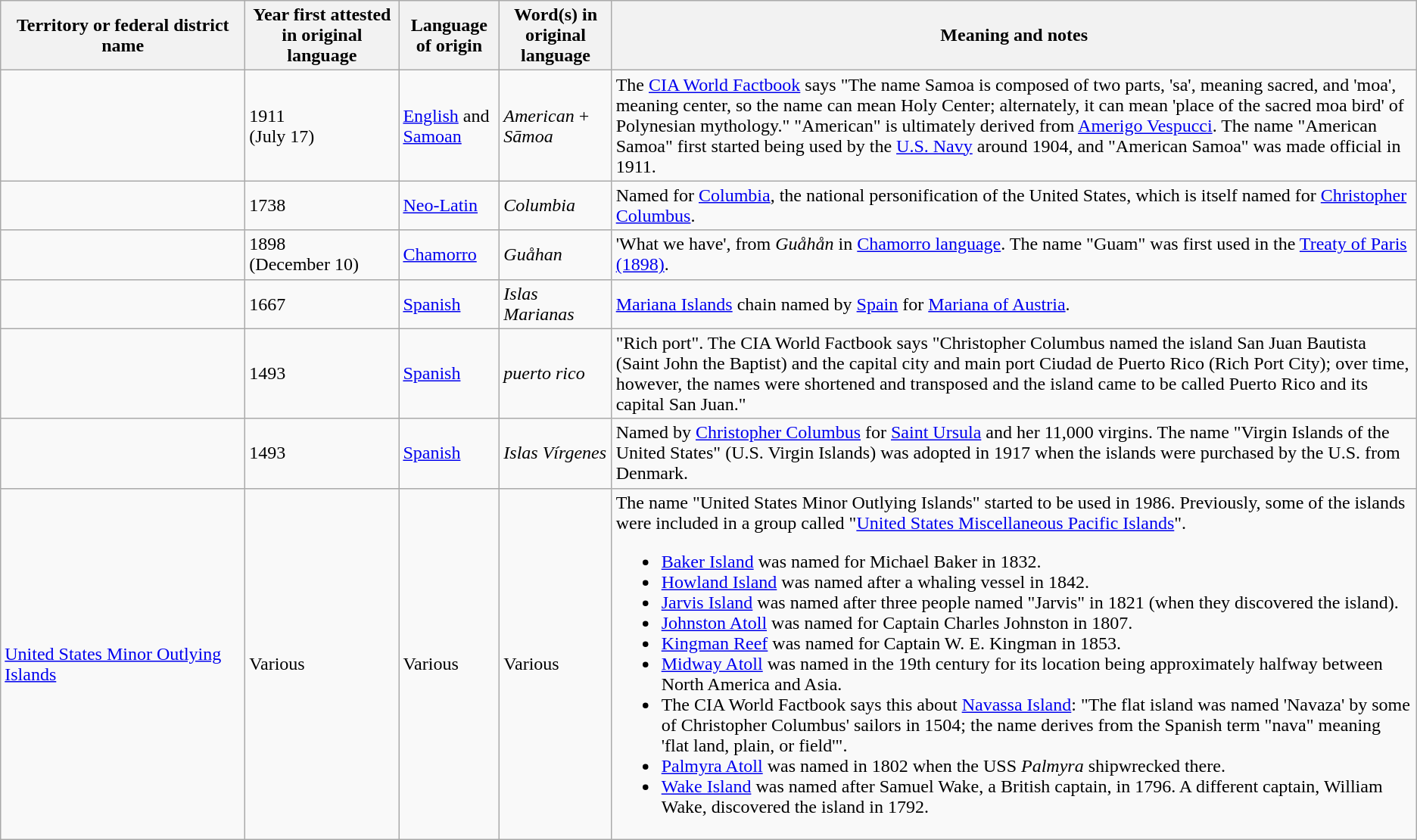<table class="wikitable sortable">
<tr>
<th style="width:13em;">Territory or federal district name</th>
<th style="width:8em;">Year first attested in original language</th>
<th scope="col">Language of origin</th>
<th scope="col">Word(s) in original language</th>
<th class="unsortable">Meaning and notes</th>
</tr>
<tr>
<td><br></td>
<td>1911<br>(July 17)</td>
<td><a href='#'>English</a> and <a href='#'>Samoan</a></td>
<td><em>American</em> + <em>Sāmoa</em></td>
<td>The <a href='#'>CIA World Factbook</a> says "The name Samoa is composed of two parts, 'sa', meaning sacred, and 'moa', meaning center, so the name can mean Holy Center; alternately, it can mean 'place of the sacred moa bird' of Polynesian mythology." "American" is ultimately derived from <a href='#'>Amerigo Vespucci</a>. The name "American Samoa" first started being used by the <a href='#'>U.S. Navy</a> around 1904, and "American Samoa" was made official in 1911.</td>
</tr>
<tr>
<td><br></td>
<td>1738</td>
<td><a href='#'>Neo-Latin</a></td>
<td><em>Columbia</em></td>
<td>Named for <a href='#'>Columbia</a>, the national personification of the United States, which is itself named for <a href='#'>Christopher Columbus</a>.</td>
</tr>
<tr>
<td><br></td>
<td>1898<br>(December 10)</td>
<td><a href='#'>Chamorro</a></td>
<td><em>Guåhan</em></td>
<td>'What we have', from <em>Guåhån</em> in <a href='#'>Chamorro language</a>. The name "Guam" was first used in the <a href='#'>Treaty of Paris (1898)</a>.</td>
</tr>
<tr>
<td><br></td>
<td>1667</td>
<td><a href='#'>Spanish</a></td>
<td><em>Islas Marianas</em></td>
<td><a href='#'>Mariana Islands</a> chain named by <a href='#'>Spain</a> for <a href='#'>Mariana of Austria</a>.</td>
</tr>
<tr>
<td><br></td>
<td>1493</td>
<td><a href='#'>Spanish</a></td>
<td><em>puerto rico</em></td>
<td>"Rich port". The CIA World Factbook says "Christopher Columbus named the island San Juan Bautista (Saint John the Baptist) and the capital city and main port Ciudad de Puerto Rico (Rich Port City); over time, however, the names were shortened and transposed and the island came to be called Puerto Rico and its capital San Juan."</td>
</tr>
<tr>
<td><br></td>
<td>1493</td>
<td><a href='#'>Spanish</a></td>
<td><em>Islas Vírgenes</em></td>
<td>Named by <a href='#'>Christopher Columbus</a> for <a href='#'>Saint Ursula</a> and her 11,000 virgins. The name "Virgin Islands of the United States" (U.S. Virgin Islands) was adopted in 1917 when the islands were purchased by the U.S. from Denmark.</td>
</tr>
<tr>
<td> <a href='#'>United States Minor Outlying Islands</a><br></td>
<td>Various</td>
<td>Various</td>
<td>Various</td>
<td>The name "United States Minor Outlying Islands" started to be used in 1986. Previously, some of the islands were included in a group called "<a href='#'>United States Miscellaneous Pacific Islands</a>".<br><ul><li><a href='#'>Baker Island</a> was named for Michael Baker in 1832.</li><li><a href='#'>Howland Island</a> was named after a whaling vessel in 1842.</li><li><a href='#'>Jarvis Island</a> was named after three people named "Jarvis" in 1821 (when they discovered the island).</li><li><a href='#'>Johnston Atoll</a> was named for Captain Charles Johnston in 1807.</li><li><a href='#'>Kingman Reef</a> was named for Captain W. E. Kingman in 1853.</li><li><a href='#'>Midway Atoll</a> was named in the 19th century for its location being approximately halfway between North America and Asia.</li><li>The CIA World Factbook says this about <a href='#'>Navassa Island</a>: "The flat island was named 'Navaza' by some of Christopher Columbus' sailors in 1504; the name derives from the Spanish term "nava" meaning 'flat land, plain, or field'".</li><li><a href='#'>Palmyra Atoll</a> was named in 1802 when the USS <em>Palmyra</em> shipwrecked there.</li><li><a href='#'>Wake Island</a> was named after Samuel Wake, a British captain, in 1796. A different captain, William Wake, discovered the island in 1792.</li></ul></td>
</tr>
</table>
